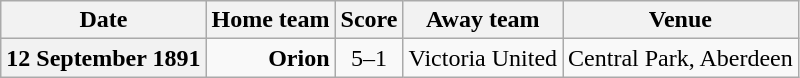<table class="wikitable football-result-list" style="max-width: 80em; text-align: center">
<tr>
<th scope="col">Date</th>
<th scope="col">Home team</th>
<th scope="col">Score</th>
<th scope="col">Away team</th>
<th scope="col">Venue</th>
</tr>
<tr>
<th scope="row">12 September 1891</th>
<td align=right><strong>Orion</strong></td>
<td>5–1</td>
<td align=left>Victoria United</td>
<td align=left>Central Park, Aberdeen</td>
</tr>
</table>
